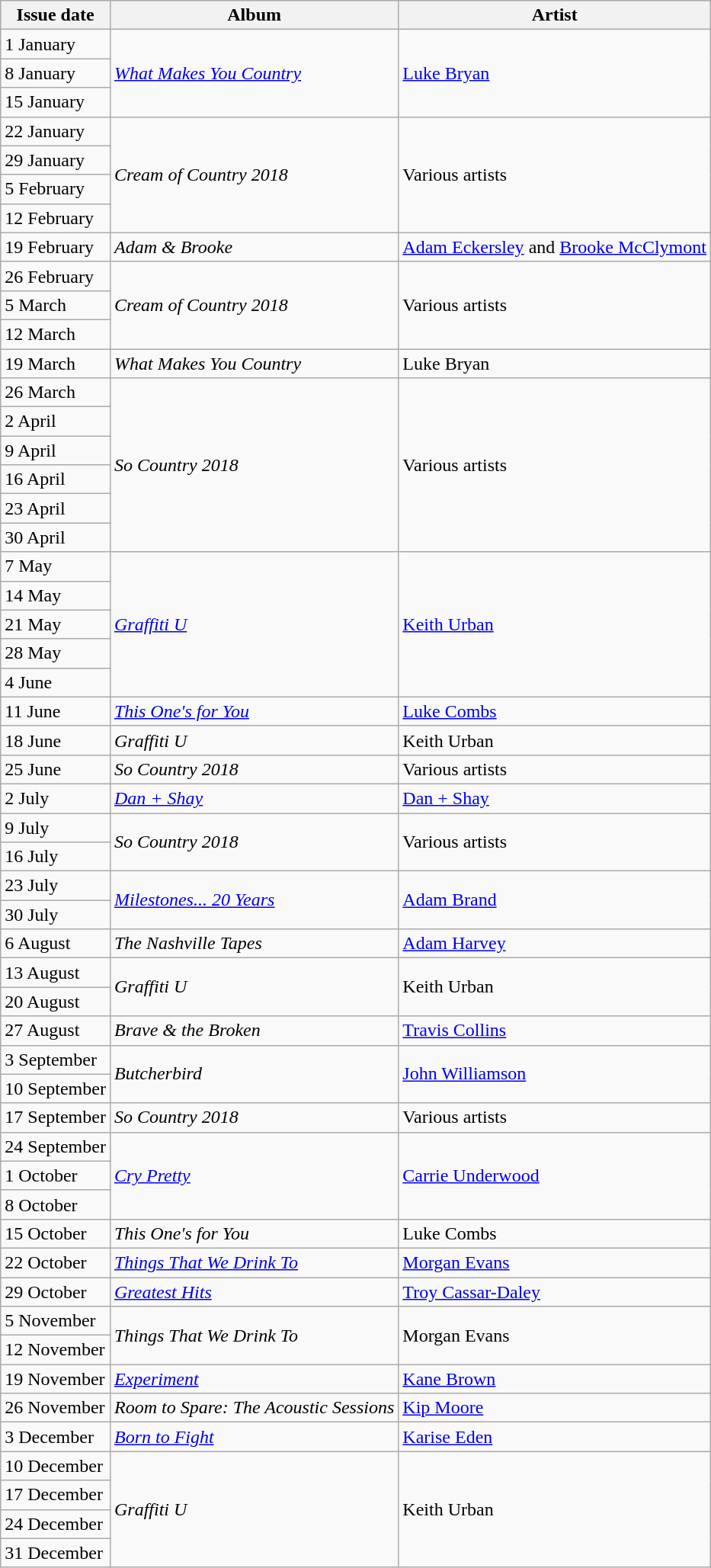<table class=wikitable>
<tr>
<th>Issue date</th>
<th>Album</th>
<th>Artist</th>
</tr>
<tr>
<td>1 January</td>
<td rowspan="3"><em><a href='#'>What Makes You Country</a></em></td>
<td rowspan="3"><a href='#'>Luke Bryan</a></td>
</tr>
<tr>
<td>8 January</td>
</tr>
<tr>
<td>15 January</td>
</tr>
<tr>
<td>22 January</td>
<td rowspan="4"><em>Cream of Country 2018</em></td>
<td rowspan="4">Various artists</td>
</tr>
<tr>
<td>29 January</td>
</tr>
<tr>
<td>5 February</td>
</tr>
<tr>
<td>12 February</td>
</tr>
<tr>
<td>19 February</td>
<td><em>Adam & Brooke</em></td>
<td><a href='#'>Adam Eckersley</a> and <a href='#'>Brooke McClymont</a></td>
</tr>
<tr>
<td>26 February</td>
<td rowspan="3"><em>Cream of Country 2018</em></td>
<td rowspan="3">Various artists</td>
</tr>
<tr>
<td>5 March</td>
</tr>
<tr>
<td>12 March</td>
</tr>
<tr>
<td>19 March</td>
<td><em>What Makes You Country</em></td>
<td>Luke Bryan</td>
</tr>
<tr>
<td>26 March</td>
<td rowspan="6"><em>So Country 2018</em></td>
<td rowspan="6">Various artists</td>
</tr>
<tr>
<td>2 April</td>
</tr>
<tr>
<td>9 April</td>
</tr>
<tr>
<td>16 April</td>
</tr>
<tr>
<td>23 April</td>
</tr>
<tr>
<td>30 April</td>
</tr>
<tr>
<td>7 May</td>
<td rowspan="5"><em><a href='#'>Graffiti U</a></em></td>
<td rowspan="5"><a href='#'>Keith Urban</a></td>
</tr>
<tr>
<td>14 May</td>
</tr>
<tr>
<td>21 May</td>
</tr>
<tr>
<td>28 May</td>
</tr>
<tr>
<td>4 June</td>
</tr>
<tr>
<td>11 June</td>
<td><em><a href='#'>This One's for You</a></em></td>
<td><a href='#'>Luke Combs</a></td>
</tr>
<tr>
<td>18 June</td>
<td><em>Graffiti U</em></td>
<td>Keith Urban</td>
</tr>
<tr>
<td>25 June</td>
<td><em>So Country 2018</em></td>
<td>Various artists</td>
</tr>
<tr>
<td>2 July</td>
<td><em><a href='#'>Dan + Shay</a></em></td>
<td><a href='#'>Dan + Shay</a></td>
</tr>
<tr>
<td>9 July</td>
<td rowspan="2"><em>So Country 2018</em></td>
<td rowspan="2">Various artists</td>
</tr>
<tr>
<td>16 July</td>
</tr>
<tr>
<td>23 July</td>
<td rowspan="2"><em><a href='#'>Milestones... 20 Years</a></em></td>
<td rowspan="2"><a href='#'>Adam Brand</a></td>
</tr>
<tr>
<td>30 July</td>
</tr>
<tr>
<td>6 August</td>
<td><em>The Nashville Tapes</em></td>
<td><a href='#'>Adam Harvey</a></td>
</tr>
<tr>
<td>13 August</td>
<td rowspan="2"><em>Graffiti U</em></td>
<td rowspan="2">Keith Urban</td>
</tr>
<tr>
<td>20 August</td>
</tr>
<tr>
<td>27 August</td>
<td><em>Brave & the Broken</em></td>
<td><a href='#'>Travis Collins</a></td>
</tr>
<tr>
<td>3 September</td>
<td rowspan="2"><em>Butcherbird</em></td>
<td rowspan="2"><a href='#'>John Williamson</a></td>
</tr>
<tr>
<td>10 September</td>
</tr>
<tr>
<td>17 September</td>
<td><em>So Country 2018</em></td>
<td>Various artists</td>
</tr>
<tr>
<td>24 September</td>
<td rowspan="3"><em><a href='#'>Cry Pretty</a></em></td>
<td rowspan="3"><a href='#'>Carrie Underwood</a></td>
</tr>
<tr>
<td>1 October</td>
</tr>
<tr>
<td>8 October</td>
</tr>
<tr>
<td>15 October</td>
<td><em>This One's for You</em></td>
<td>Luke Combs</td>
</tr>
<tr>
<td>22 October</td>
<td><em><a href='#'>Things That We Drink To</a></em></td>
<td><a href='#'>Morgan Evans</a></td>
</tr>
<tr>
<td>29 October</td>
<td><em><a href='#'>Greatest Hits</a></em></td>
<td><a href='#'>Troy Cassar-Daley</a></td>
</tr>
<tr>
<td>5 November</td>
<td rowspan="2"><em>Things That We Drink To</em></td>
<td rowspan="2">Morgan Evans</td>
</tr>
<tr>
<td>12 November</td>
</tr>
<tr>
<td>19 November</td>
<td><em><a href='#'>Experiment</a></em></td>
<td><a href='#'>Kane Brown</a></td>
</tr>
<tr>
<td>26 November</td>
<td><em>Room to Spare: The Acoustic Sessions</em></td>
<td><a href='#'>Kip Moore</a></td>
</tr>
<tr>
<td>3 December</td>
<td><em><a href='#'>Born to Fight</a></em></td>
<td><a href='#'>Karise Eden</a></td>
</tr>
<tr>
<td>10 December</td>
<td rowspan="4"><em>Graffiti U</em></td>
<td rowspan="4">Keith Urban</td>
</tr>
<tr>
<td>17 December</td>
</tr>
<tr>
<td>24 December</td>
</tr>
<tr>
<td>31 December</td>
</tr>
</table>
